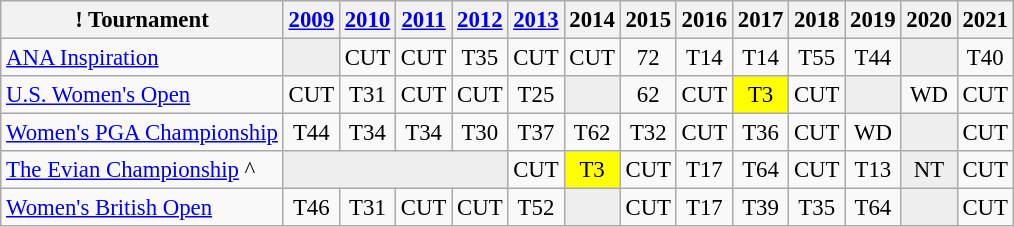<table class="wikitable" style="font-size:95%;text-align:center;">
<tr>
<th>! Tournament</th>
<th><a href='#'>2009</a></th>
<th><a href='#'>2010</a></th>
<th><a href='#'>2011</a></th>
<th><a href='#'>2012</a></th>
<th><a href='#'>2013</a></th>
<th>2014</th>
<th>2015</th>
<th>2016</th>
<th>2017</th>
<th>2018</th>
<th>2019</th>
<th>2020</th>
<th>2021</th>
</tr>
<tr>
<td align=left><a href='#'>ANA Inspiration</a></td>
<td style="background:#eeeeee;"></td>
<td>CUT</td>
<td>CUT</td>
<td>T35</td>
<td>CUT</td>
<td>CUT</td>
<td>72</td>
<td>T14</td>
<td>T14</td>
<td>T55</td>
<td>T44</td>
<td style="background:#eeeeee;"></td>
<td>T40</td>
</tr>
<tr>
<td align=left><a href='#'>U.S. Women's Open</a></td>
<td>CUT</td>
<td>T31</td>
<td>CUT</td>
<td>CUT</td>
<td>T25</td>
<td style="background:#eeeeee;"></td>
<td>62</td>
<td>CUT</td>
<td style="background:yellow;">T3</td>
<td>CUT</td>
<td style="background:#eeeeee;"></td>
<td>WD</td>
<td>CUT</td>
</tr>
<tr>
<td align=left><a href='#'>Women's PGA Championship</a></td>
<td>T44</td>
<td>T34</td>
<td>T34</td>
<td>T30</td>
<td>T37</td>
<td>T62</td>
<td>T32</td>
<td>CUT</td>
<td>T36</td>
<td>CUT</td>
<td>WD</td>
<td style="background:#eeeeee;"></td>
<td>CUT</td>
</tr>
<tr>
<td align=left><a href='#'>The Evian Championship</a> ^</td>
<td style="background:#eeeeee;" colspan=4></td>
<td>CUT</td>
<td style="background:yellow;">T3</td>
<td>CUT</td>
<td>T17</td>
<td>T64</td>
<td>CUT</td>
<td>T13</td>
<td style="background:#eeeeee;">NT</td>
<td>CUT</td>
</tr>
<tr>
<td align=left><a href='#'>Women's British Open</a></td>
<td>T46</td>
<td>T31</td>
<td>CUT</td>
<td>CUT</td>
<td>T52</td>
<td style="background:#eeeeee;"></td>
<td>CUT</td>
<td>T17</td>
<td>T39</td>
<td>T35</td>
<td>T64</td>
<td style="background:#eeeeee;"></td>
<td>CUT</td>
</tr>
</table>
